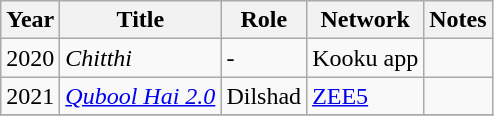<table class="wikitable sortable">
<tr>
<th>Year</th>
<th>Title</th>
<th>Role</th>
<th>Network</th>
<th>Notes</th>
</tr>
<tr>
<td>2020</td>
<td><em>Chitthi</em></td>
<td>-</td>
<td>Kooku app</td>
<td></td>
</tr>
<tr>
<td>2021</td>
<td><em><a href='#'>Qubool Hai 2.0</a></em></td>
<td>Dilshad</td>
<td><a href='#'>ZEE5</a></td>
<td></td>
</tr>
<tr>
</tr>
</table>
